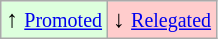<table class="wikitable" align="center">
<tr>
<td bgcolor="#ddffdd">↑ <small><a href='#'>Promoted</a></small></td>
<td bgcolor="#ffcccc">↓ <small><a href='#'>Relegated</a></small></td>
</tr>
</table>
